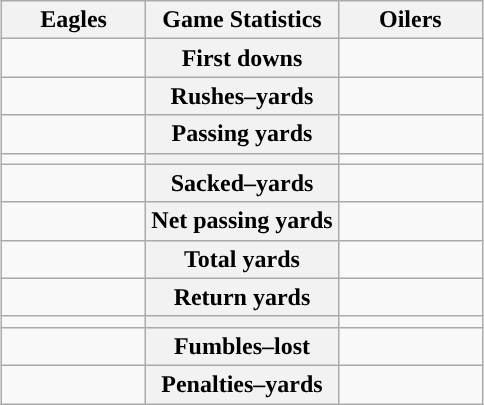<table class="wikitable" style="margin: 1em auto 1em auto">
<tr>
<th style="width:30%;">Eagles</th>
<th style="width:40%;">Game Statistics</th>
<th style="width:30%;">Oilers</th>
</tr>
<tr>
<td style="text-align:right;"></td>
<th>First downs</th>
<td></td>
</tr>
<tr>
<td style="text-align:right;"></td>
<th>Rushes–yards</th>
<td></td>
</tr>
<tr>
<td style="text-align:right;"></td>
<th>Passing yards</th>
<td></td>
</tr>
<tr>
<td style="text-align:right;"></td>
<th></th>
<td></td>
</tr>
<tr>
<td style="text-align:right;"></td>
<th>Sacked–yards</th>
<td></td>
</tr>
<tr>
<td style="text-align:right;"></td>
<th>Net passing yards</th>
<td></td>
</tr>
<tr>
<td style="text-align:right;"></td>
<th>Total yards</th>
<td></td>
</tr>
<tr>
<td style="text-align:right;"></td>
<th>Return yards</th>
<td></td>
</tr>
<tr>
<td style="text-align:right;"></td>
<th></th>
<td></td>
</tr>
<tr>
<td style="text-align:right;"></td>
<th>Fumbles–lost</th>
<td></td>
</tr>
<tr>
<td style="text-align:right;"></td>
<th>Penalties–yards</th>
<td></td>
</tr>
</table>
